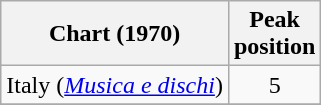<table class="wikitable sortable">
<tr>
<th align="left">Chart (1970)</th>
<th align="left">Peak<br>position</th>
</tr>
<tr>
<td align="left">Italy (<em><a href='#'>Musica e dischi</a></em>)</td>
<td align="center">5</td>
</tr>
<tr>
</tr>
</table>
